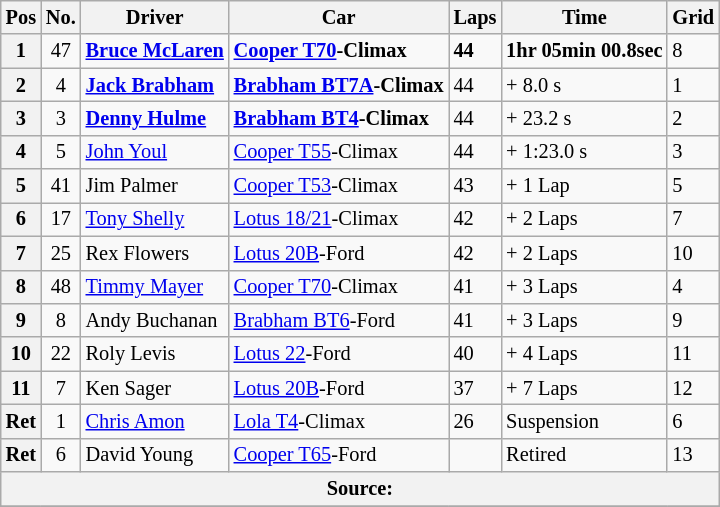<table class="wikitable" style="font-size: 85%;">
<tr>
<th>Pos</th>
<th>No.</th>
<th>Driver</th>
<th>Car</th>
<th>Laps</th>
<th>Time</th>
<th>Grid</th>
</tr>
<tr>
<th><strong>1</strong></th>
<td align=center>47</td>
<td><strong> <a href='#'>Bruce McLaren</a></strong></td>
<td><strong><a href='#'>Cooper T70</a>-Climax</strong></td>
<td><strong>44</strong></td>
<td><strong>1hr 05min 00.8sec</strong></td>
<td>8</td>
</tr>
<tr>
<th>2</th>
<td align=center>4</td>
<td><strong> <a href='#'>Jack Brabham</a></strong></td>
<td><strong><a href='#'>Brabham BT7A</a>-Climax</strong></td>
<td>44</td>
<td>+ 8.0 s</td>
<td>1</td>
</tr>
<tr>
<th>3</th>
<td align=center>3</td>
<td><strong> <a href='#'>Denny Hulme</a></strong></td>
<td><strong><a href='#'>Brabham BT4</a>-Climax</strong></td>
<td>44</td>
<td>+ 23.2 s</td>
<td>2</td>
</tr>
<tr>
<th>4</th>
<td align=center>5</td>
<td> <a href='#'>John Youl</a></td>
<td><a href='#'>Cooper T55</a>-Climax</td>
<td>44</td>
<td>+ 1:23.0 s</td>
<td>3</td>
</tr>
<tr>
<th>5</th>
<td align=center>41</td>
<td> Jim Palmer</td>
<td><a href='#'>Cooper T53</a>-Climax</td>
<td>43</td>
<td>+ 1 Lap</td>
<td>5</td>
</tr>
<tr>
<th>6</th>
<td align=center>17</td>
<td> <a href='#'>Tony Shelly</a></td>
<td><a href='#'>Lotus 18/21</a>-Climax</td>
<td>42</td>
<td>+ 2 Laps</td>
<td>7</td>
</tr>
<tr>
<th>7</th>
<td align=center>25</td>
<td> Rex Flowers</td>
<td><a href='#'>Lotus 20B</a>-Ford</td>
<td>42</td>
<td>+ 2 Laps</td>
<td>10</td>
</tr>
<tr>
<th>8</th>
<td align=center>48</td>
<td> <a href='#'>Timmy Mayer</a></td>
<td><a href='#'>Cooper T70</a>-Climax</td>
<td>41</td>
<td>+ 3 Laps</td>
<td>4</td>
</tr>
<tr>
<th>9</th>
<td align=center>8</td>
<td> Andy Buchanan</td>
<td><a href='#'>Brabham BT6</a>-Ford</td>
<td>41</td>
<td>+ 3 Laps</td>
<td>9</td>
</tr>
<tr>
<th>10</th>
<td align=center>22</td>
<td> Roly Levis</td>
<td><a href='#'>Lotus 22</a>-Ford</td>
<td>40</td>
<td>+ 4 Laps</td>
<td>11</td>
</tr>
<tr>
<th>11</th>
<td align=center>7</td>
<td> Ken Sager</td>
<td><a href='#'>Lotus 20B</a>-Ford</td>
<td>37</td>
<td>+ 7 Laps</td>
<td>12</td>
</tr>
<tr>
<th>Ret</th>
<td align=center>1</td>
<td> <a href='#'>Chris Amon</a></td>
<td><a href='#'>Lola T4</a>-Climax</td>
<td>26</td>
<td>Suspension</td>
<td>6</td>
</tr>
<tr>
<th>Ret</th>
<td align=center>6</td>
<td> David Young</td>
<td><a href='#'>Cooper T65</a>-Ford</td>
<td></td>
<td>Retired</td>
<td>13</td>
</tr>
<tr>
<th colspan=7>Source:</th>
</tr>
<tr>
</tr>
</table>
